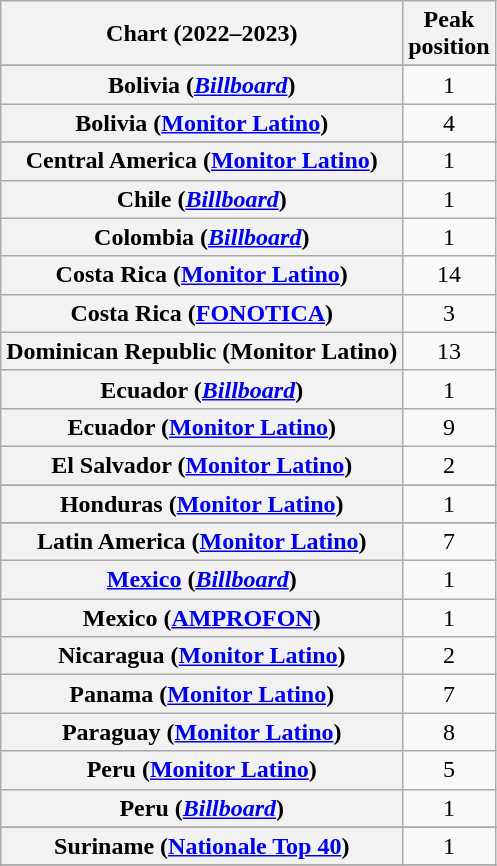<table class="wikitable sortable plainrowheaders" style="text-align:center">
<tr>
<th scope="col">Chart (2022–2023)</th>
<th scope="col">Peak<br>position</th>
</tr>
<tr>
</tr>
<tr>
<th scope="row">Bolivia (<em><a href='#'>Billboard</a></em>)</th>
<td>1</td>
</tr>
<tr>
<th scope="row">Bolivia (<a href='#'>Monitor Latino</a>)</th>
<td>4</td>
</tr>
<tr>
</tr>
<tr>
<th scope="row">Central America (<a href='#'>Monitor Latino</a>)</th>
<td>1</td>
</tr>
<tr>
<th scope="row">Chile (<em><a href='#'>Billboard</a></em>)</th>
<td>1</td>
</tr>
<tr>
<th scope="row">Colombia (<em><a href='#'>Billboard</a></em>)</th>
<td>1</td>
</tr>
<tr>
<th scope="row">Costa Rica (<a href='#'>Monitor Latino</a>)</th>
<td>14</td>
</tr>
<tr>
<th scope="row">Costa Rica (<a href='#'>FONOTICA</a>)</th>
<td>3</td>
</tr>
<tr>
<th scope="row">Dominican Republic (Monitor Latino)</th>
<td>13</td>
</tr>
<tr>
<th scope="row">Ecuador (<em><a href='#'>Billboard</a></em>)</th>
<td>1</td>
</tr>
<tr>
<th scope="row">Ecuador (<a href='#'>Monitor Latino</a>)</th>
<td>9</td>
</tr>
<tr>
<th scope="row">El Salvador (<a href='#'>Monitor Latino</a>)</th>
<td>2</td>
</tr>
<tr>
</tr>
<tr>
<th scope="row">Honduras (<a href='#'>Monitor Latino</a>)</th>
<td>1</td>
</tr>
<tr>
</tr>
<tr>
<th scope="row">Latin America (<a href='#'>Monitor Latino</a>)</th>
<td>7</td>
</tr>
<tr>
<th scope="row"><a href='#'>Mexico</a> (<em><a href='#'>Billboard</a></em>)</th>
<td>1</td>
</tr>
<tr>
<th scope="row">Mexico (<a href='#'>AMPROFON</a>)</th>
<td>1</td>
</tr>
<tr>
<th scope="row">Nicaragua (<a href='#'>Monitor Latino</a>)</th>
<td>2</td>
</tr>
<tr>
<th scope="row">Panama (<a href='#'>Monitor Latino</a>)</th>
<td>7</td>
</tr>
<tr>
<th scope="row">Paraguay (<a href='#'>Monitor Latino</a>)</th>
<td>8</td>
</tr>
<tr>
<th scope="row">Peru (<a href='#'>Monitor Latino</a>)</th>
<td>5</td>
</tr>
<tr>
<th scope="row">Peru (<em><a href='#'>Billboard</a></em>)</th>
<td>1</td>
</tr>
<tr>
</tr>
<tr>
</tr>
<tr>
<th scope="row">Suriname (<a href='#'>Nationale Top 40</a>)</th>
<td>1</td>
</tr>
<tr>
</tr>
<tr>
</tr>
<tr>
</tr>
<tr>
</tr>
</table>
